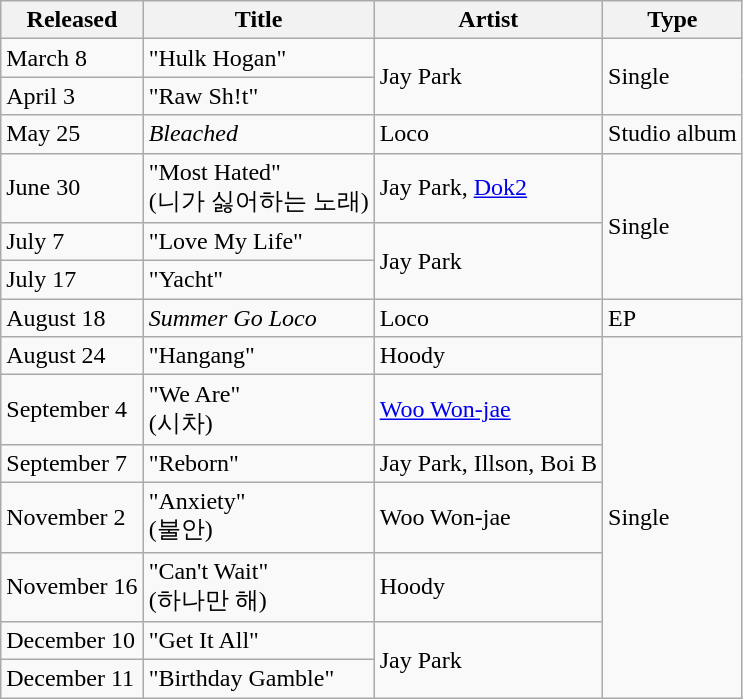<table class="wikitable">
<tr>
<th>Released</th>
<th>Title</th>
<th>Artist</th>
<th>Type</th>
</tr>
<tr>
<td>March 8</td>
<td>"Hulk Hogan"</td>
<td rowspan="2">Jay Park</td>
<td rowspan="2">Single</td>
</tr>
<tr>
<td>April 3</td>
<td>"Raw Sh!t"</td>
</tr>
<tr>
<td>May 25</td>
<td><em>Bleached</em></td>
<td>Loco</td>
<td>Studio album</td>
</tr>
<tr>
<td>June 30</td>
<td>"Most Hated"<br>(니가 싫어하는 노래)</td>
<td>Jay Park, <a href='#'>Dok2</a></td>
<td rowspan="3">Single</td>
</tr>
<tr>
<td>July 7</td>
<td>"Love My Life"</td>
<td rowspan="2">Jay Park</td>
</tr>
<tr>
<td>July 17</td>
<td>"Yacht"</td>
</tr>
<tr>
<td>August 18</td>
<td><em>Summer Go Loco</em></td>
<td>Loco</td>
<td>EP</td>
</tr>
<tr>
<td>August 24</td>
<td>"Hangang"</td>
<td>Hoody</td>
<td rowspan="7">Single</td>
</tr>
<tr>
<td>September 4</td>
<td>"We Are"<br>(시차)</td>
<td><a href='#'>Woo Won-jae</a></td>
</tr>
<tr>
<td>September 7</td>
<td>"Reborn"</td>
<td>Jay Park, Illson, Boi B</td>
</tr>
<tr>
<td>November 2</td>
<td>"Anxiety"<br>(불안)</td>
<td>Woo Won-jae</td>
</tr>
<tr>
<td>November 16</td>
<td>"Can't Wait"<br>(하나만 해)</td>
<td>Hoody</td>
</tr>
<tr>
<td>December 10</td>
<td>"Get It All"</td>
<td rowspan="2">Jay Park</td>
</tr>
<tr>
<td>December 11</td>
<td>"Birthday Gamble"</td>
</tr>
</table>
